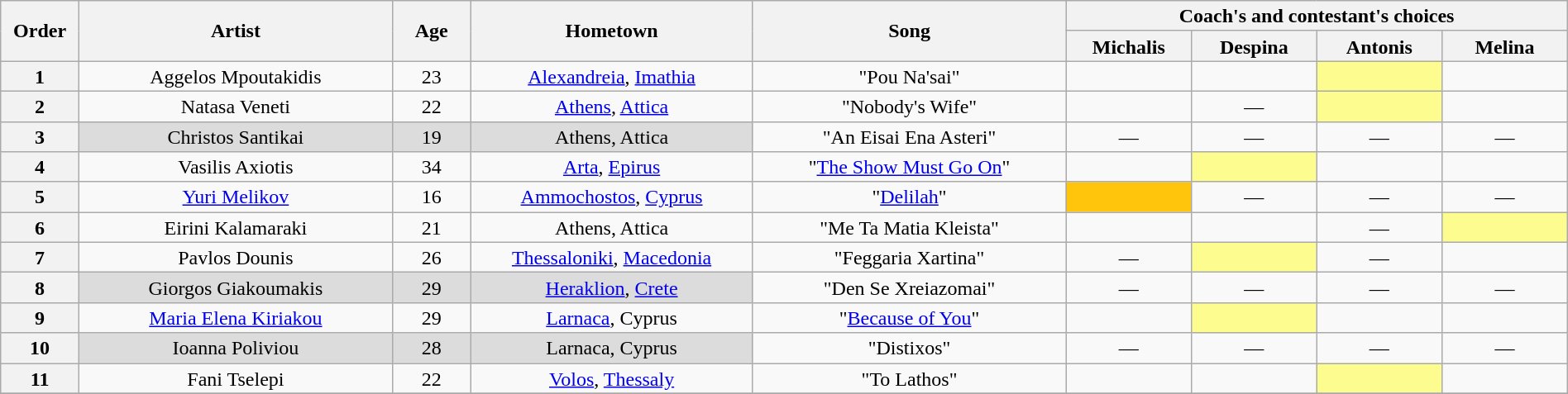<table class="wikitable" style="text-align:center; line-height:17px; width:100%;">
<tr>
<th scope="col" rowspan="2" width="05%">Order</th>
<th scope="col" rowspan="2" width="20%">Artist</th>
<th scope="col" rowspan="2" width="05%">Age</th>
<th scope="col" rowspan="2" width="18%">Hometown</th>
<th scope="col" rowspan="2" width="20%">Song</th>
<th scope="col" colspan="4" width="32%">Coach's and contestant's choices</th>
</tr>
<tr>
<th width="08%">Michalis</th>
<th width="08%">Despina</th>
<th width="08%">Antonis</th>
<th width="08%">Melina</th>
</tr>
<tr>
<th>1</th>
<td>Aggelos Mpoutakidis</td>
<td>23</td>
<td><a href='#'>Alexandreia</a>, <a href='#'>Imathia</a></td>
<td>"Pou Na'sai"</td>
<td></td>
<td></td>
<td style="background: #fdfc8f;"></td>
<td></td>
</tr>
<tr>
<th>2</th>
<td>Natasa Veneti</td>
<td>22</td>
<td><a href='#'>Athens</a>, <a href='#'>Attica</a></td>
<td>"Nobody's Wife"</td>
<td></td>
<td>—</td>
<td style="background: #fdfc8f;"></td>
<td></td>
</tr>
<tr>
<th>3</th>
<td style="background: #DCDCDC;">Christos Santikai</td>
<td style="background: #DCDCDC;">19</td>
<td style="background: #DCDCDC;">Athens, Attica</td>
<td>"An Eisai Ena Asteri"</td>
<td>—</td>
<td>—</td>
<td>—</td>
<td>—</td>
</tr>
<tr>
<th>4</th>
<td>Vasilis Axiotis</td>
<td>34</td>
<td><a href='#'>Arta</a>, <a href='#'>Epirus</a></td>
<td>"<a href='#'>The Show Must Go On</a>"</td>
<td></td>
<td style="background: #fdfc8f;"></td>
<td></td>
<td></td>
</tr>
<tr>
<th>5</th>
<td><a href='#'>Yuri Melikov</a></td>
<td>16</td>
<td><a href='#'>Ammochostos</a>, <a href='#'>Cyprus</a></td>
<td>"<a href='#'>Delilah</a>"</td>
<td style="background: #FFC50C;"></td>
<td>—</td>
<td>—</td>
<td>—</td>
</tr>
<tr>
<th>6</th>
<td>Eirini Kalamaraki</td>
<td>21</td>
<td>Athens, Attica</td>
<td>"Me Ta Matia Kleista"</td>
<td></td>
<td></td>
<td>—</td>
<td style="background: #fdfc8f;"></td>
</tr>
<tr>
<th>7</th>
<td>Pavlos Dounis</td>
<td>26</td>
<td><a href='#'>Thessaloniki</a>, <a href='#'>Macedonia</a></td>
<td>"Feggaria Xartina"</td>
<td>—</td>
<td style="background: #fdfc8f;"></td>
<td>—</td>
<td></td>
</tr>
<tr>
<th>8</th>
<td style="background: #DCDCDC;">Giorgos Giakoumakis</td>
<td style="background: #DCDCDC;">29</td>
<td style="background: #DCDCDC;"><a href='#'>Heraklion</a>, <a href='#'>Crete</a></td>
<td>"Den Se Xreiazomai"</td>
<td>—</td>
<td>—</td>
<td>—</td>
<td>—</td>
</tr>
<tr>
<th>9</th>
<td><a href='#'>Maria Elena Kiriakou</a></td>
<td>29</td>
<td><a href='#'>Larnaca</a>, Cyprus</td>
<td>"<a href='#'>Because of You</a>"</td>
<td></td>
<td style="background: #fdfc8f;"></td>
<td></td>
<td></td>
</tr>
<tr>
<th>10</th>
<td style="background: #DCDCDC;">Ioanna Poliviou</td>
<td style="background: #DCDCDC;">28</td>
<td style="background: #DCDCDC;">Larnaca, Cyprus</td>
<td>"Distixos"</td>
<td>—</td>
<td>—</td>
<td>—</td>
<td>—</td>
</tr>
<tr>
<th>11</th>
<td>Fani Tselepi</td>
<td>22</td>
<td><a href='#'>Volos</a>, <a href='#'>Thessaly</a></td>
<td>"To Lathos"</td>
<td></td>
<td></td>
<td style="background: #fdfc8f;"></td>
<td></td>
</tr>
<tr>
</tr>
</table>
